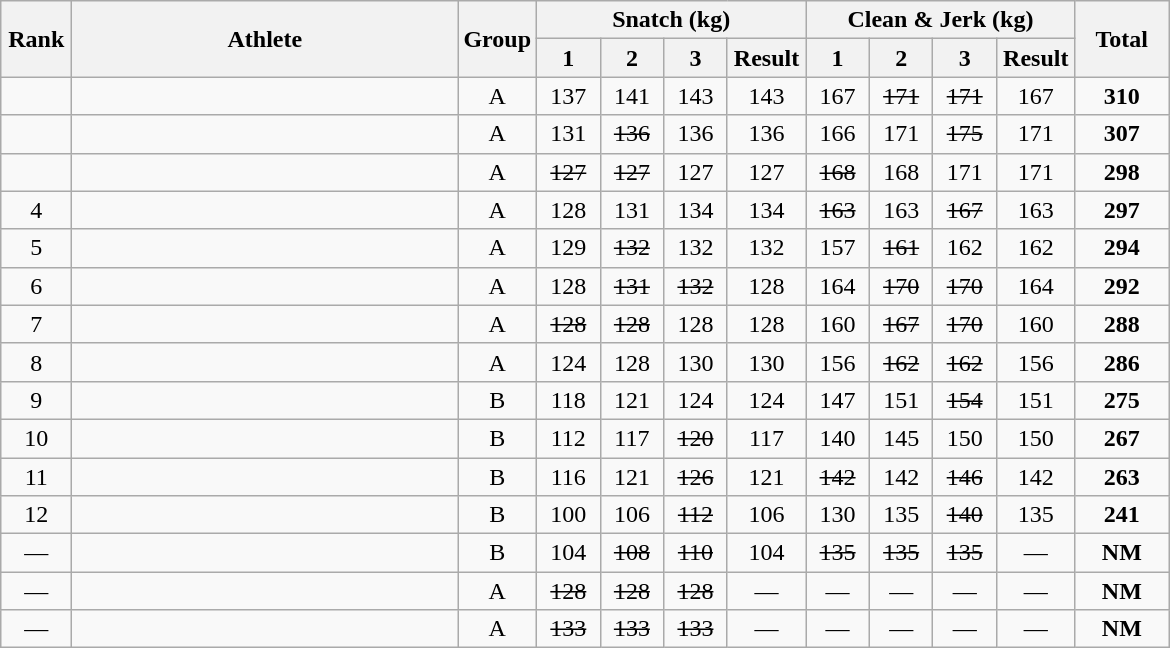<table class = "wikitable" style="text-align:center;">
<tr>
<th rowspan=2 width=40>Rank</th>
<th rowspan=2 width=250>Athlete</th>
<th rowspan=2 width=40>Group</th>
<th colspan=4>Snatch (kg)</th>
<th colspan=4>Clean & Jerk (kg)</th>
<th rowspan=2 width=55>Total</th>
</tr>
<tr>
<th width=35>1</th>
<th width=35>2</th>
<th width=35>3</th>
<th width=45>Result</th>
<th width=35>1</th>
<th width=35>2</th>
<th width=35>3</th>
<th width=45>Result</th>
</tr>
<tr>
<td></td>
<td align=left></td>
<td>A</td>
<td>137</td>
<td>141</td>
<td>143</td>
<td>143</td>
<td>167</td>
<td><s>171</s></td>
<td><s>171</s></td>
<td>167</td>
<td><strong>310</strong></td>
</tr>
<tr>
<td></td>
<td align=left></td>
<td>A</td>
<td>131</td>
<td><s>136</s></td>
<td>136</td>
<td>136</td>
<td>166</td>
<td>171</td>
<td><s>175</s></td>
<td>171</td>
<td><strong>307</strong></td>
</tr>
<tr>
<td></td>
<td align=left></td>
<td>A</td>
<td><s>127</s></td>
<td><s>127</s></td>
<td>127</td>
<td>127</td>
<td><s>168</s></td>
<td>168</td>
<td>171</td>
<td>171</td>
<td><strong>298</strong></td>
</tr>
<tr>
<td>4</td>
<td align=left></td>
<td>A</td>
<td>128</td>
<td>131</td>
<td>134</td>
<td>134</td>
<td><s>163</s></td>
<td>163</td>
<td><s>167</s></td>
<td>163</td>
<td><strong>297</strong></td>
</tr>
<tr>
<td>5</td>
<td align=left></td>
<td>A</td>
<td>129</td>
<td><s>132</s></td>
<td>132</td>
<td>132</td>
<td>157</td>
<td><s>161</s></td>
<td>162</td>
<td>162</td>
<td><strong>294</strong></td>
</tr>
<tr>
<td>6</td>
<td align=left></td>
<td>A</td>
<td>128</td>
<td><s>131</s></td>
<td><s>132</s></td>
<td>128</td>
<td>164</td>
<td><s>170</s></td>
<td><s>170</s></td>
<td>164</td>
<td><strong>292</strong></td>
</tr>
<tr>
<td>7</td>
<td align=left></td>
<td>A</td>
<td><s>128</s></td>
<td><s>128</s></td>
<td>128</td>
<td>128</td>
<td>160</td>
<td><s>167</s></td>
<td><s>170</s></td>
<td>160</td>
<td><strong>288</strong></td>
</tr>
<tr>
<td>8</td>
<td align=left></td>
<td>A</td>
<td>124</td>
<td>128</td>
<td>130</td>
<td>130</td>
<td>156</td>
<td><s>162</s></td>
<td><s>162</s></td>
<td>156</td>
<td><strong>286</strong></td>
</tr>
<tr>
<td>9</td>
<td align=left></td>
<td>B</td>
<td>118</td>
<td>121</td>
<td>124</td>
<td>124</td>
<td>147</td>
<td>151</td>
<td><s>154</s></td>
<td>151</td>
<td><strong>275</strong></td>
</tr>
<tr>
<td>10</td>
<td align=left></td>
<td>B</td>
<td>112</td>
<td>117</td>
<td><s>120</s></td>
<td>117</td>
<td>140</td>
<td>145</td>
<td>150</td>
<td>150</td>
<td><strong>267</strong></td>
</tr>
<tr>
<td>11</td>
<td align=left></td>
<td>B</td>
<td>116</td>
<td>121</td>
<td><s>126</s></td>
<td>121</td>
<td><s>142</s></td>
<td>142</td>
<td><s>146</s></td>
<td>142</td>
<td><strong>263</strong></td>
</tr>
<tr>
<td>12</td>
<td align=left></td>
<td>B</td>
<td>100</td>
<td>106</td>
<td><s>112</s></td>
<td>106</td>
<td>130</td>
<td>135</td>
<td><s>140</s></td>
<td>135</td>
<td><strong>241</strong></td>
</tr>
<tr>
<td>—</td>
<td align=left></td>
<td>B</td>
<td>104</td>
<td><s>108</s></td>
<td><s>110</s></td>
<td>104</td>
<td><s>135</s></td>
<td><s>135</s></td>
<td><s>135</s></td>
<td>—</td>
<td><strong>NM</strong></td>
</tr>
<tr>
<td>—</td>
<td align=left></td>
<td>A</td>
<td><s>128</s></td>
<td><s>128</s></td>
<td><s>128</s></td>
<td>—</td>
<td>—</td>
<td>—</td>
<td>—</td>
<td>—</td>
<td><strong>NM</strong></td>
</tr>
<tr>
<td>—</td>
<td align=left></td>
<td>A</td>
<td><s>133</s></td>
<td><s>133</s></td>
<td><s>133</s></td>
<td>—</td>
<td>—</td>
<td>—</td>
<td>—</td>
<td>—</td>
<td><strong>NM</strong></td>
</tr>
</table>
